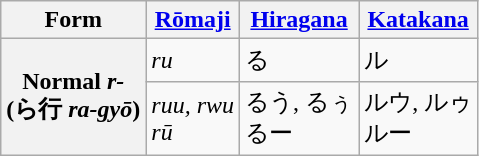<table class="wikitable">
<tr>
<th>Form</th>
<th><a href='#'>Rōmaji</a></th>
<th><a href='#'>Hiragana</a></th>
<th><a href='#'>Katakana</a></th>
</tr>
<tr>
<th rowspan="2">Normal <em>r-</em><br>(ら行 <em>ra-gyō</em>)</th>
<td><em>ru</em></td>
<td>る</td>
<td>ル</td>
</tr>
<tr>
<td><em>ruu, rwu</em><br><em>rū</em></td>
<td>るう, るぅ<br>るー</td>
<td>ルウ, ルゥ<br>ルー</td>
</tr>
</table>
